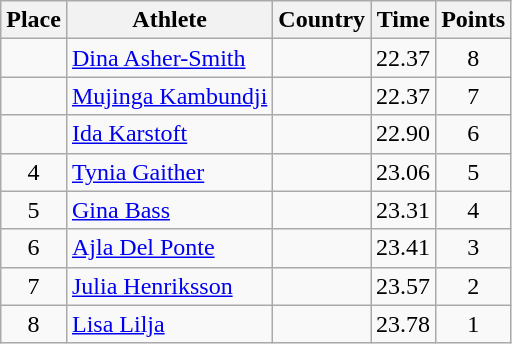<table class="wikitable">
<tr>
<th>Place</th>
<th>Athlete</th>
<th>Country</th>
<th>Time</th>
<th>Points</th>
</tr>
<tr>
<td align=center></td>
<td><a href='#'>Dina Asher-Smith</a></td>
<td></td>
<td>22.37</td>
<td align=center>8</td>
</tr>
<tr>
<td align=center></td>
<td><a href='#'>Mujinga Kambundji</a></td>
<td></td>
<td>22.37</td>
<td align=center>7</td>
</tr>
<tr>
<td align=center></td>
<td><a href='#'>Ida Karstoft</a></td>
<td></td>
<td>22.90</td>
<td align=center>6</td>
</tr>
<tr>
<td align=center>4</td>
<td><a href='#'>Tynia Gaither</a></td>
<td></td>
<td>23.06</td>
<td align=center>5</td>
</tr>
<tr>
<td align=center>5</td>
<td><a href='#'>Gina Bass</a></td>
<td></td>
<td>23.31</td>
<td align=center>4</td>
</tr>
<tr>
<td align=center>6</td>
<td><a href='#'>Ajla Del Ponte</a></td>
<td></td>
<td>23.41</td>
<td align=center>3</td>
</tr>
<tr>
<td align=center>7</td>
<td><a href='#'>Julia Henriksson</a></td>
<td></td>
<td>23.57</td>
<td align=center>2</td>
</tr>
<tr>
<td align=center>8</td>
<td><a href='#'>Lisa Lilja</a></td>
<td></td>
<td>23.78</td>
<td align=center>1</td>
</tr>
</table>
